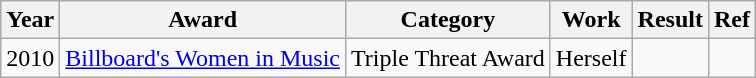<table class="wikitable">
<tr>
<th>Year</th>
<th>Award</th>
<th>Category</th>
<th>Work</th>
<th>Result</th>
<th>Ref</th>
</tr>
<tr>
<td>2010</td>
<td><a href='#'>Billboard's Women in Music</a></td>
<td>Triple Threat Award</td>
<td>Herself</td>
<td></td>
<td></td>
</tr>
</table>
